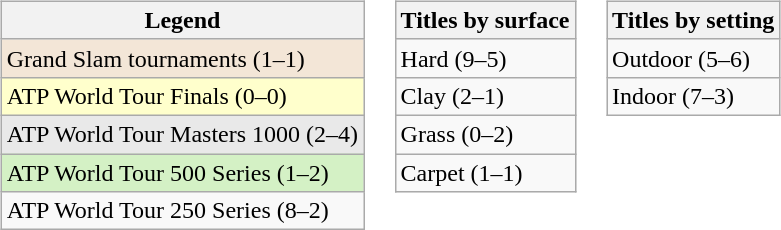<table>
<tr valign="top">
<td><br><table class="wikitable">
<tr>
<th>Legend</th>
</tr>
<tr style="background:#f3e6d7;">
<td>Grand Slam tournaments (1–1)</td>
</tr>
<tr style="background:#ffffcc;">
<td>ATP World Tour Finals (0–0)</td>
</tr>
<tr style="background:#e9e9e9;">
<td>ATP World Tour Masters 1000 (2–4)</td>
</tr>
<tr style="background:#d4f1c5;">
<td>ATP World Tour 500 Series (1–2)</td>
</tr>
<tr>
<td>ATP World Tour 250 Series (8–2)</td>
</tr>
</table>
</td>
<td><br><table class="wikitable">
<tr>
<th>Titles by surface</th>
</tr>
<tr>
<td>Hard (9–5)</td>
</tr>
<tr>
<td>Clay (2–1)</td>
</tr>
<tr>
<td>Grass (0–2)</td>
</tr>
<tr>
<td>Carpet (1–1)</td>
</tr>
</table>
</td>
<td><br><table class="wikitable">
<tr>
<th>Titles by setting</th>
</tr>
<tr>
<td>Outdoor (5–6)</td>
</tr>
<tr>
<td>Indoor (7–3)</td>
</tr>
</table>
</td>
</tr>
</table>
